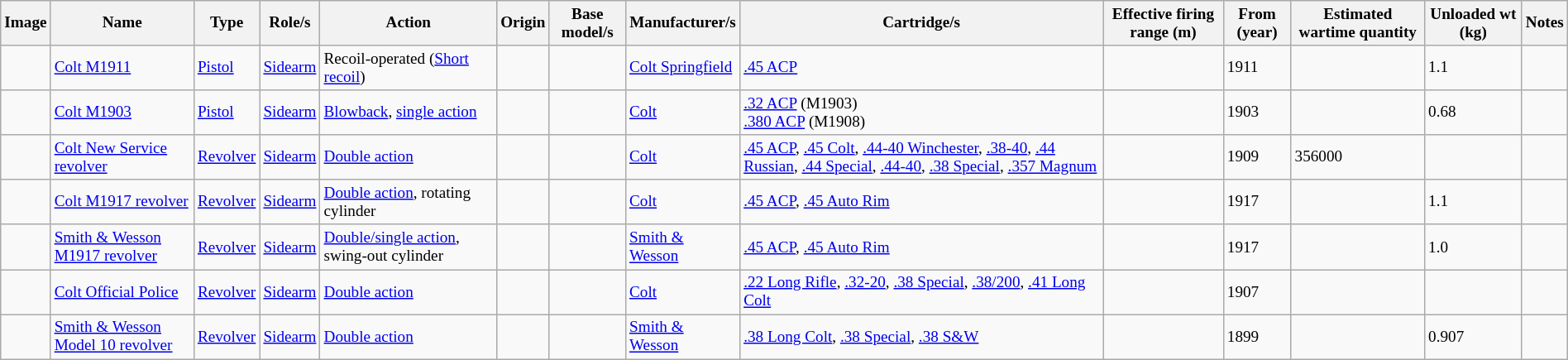<table class="wikitable sortable" style="margin:left; width:100%; font-size:80%; border-collapse:collapse;">
<tr>
<th>Image</th>
<th>Name</th>
<th>Type</th>
<th>Role/s</th>
<th>Action</th>
<th>Origin</th>
<th>Base model/s</th>
<th>Manufacturer/s</th>
<th>Cartridge/s</th>
<th>Effective firing range (m)</th>
<th>From (year)</th>
<th>Estimated wartime quantity</th>
<th>Unloaded wt (kg)</th>
<th>Notes</th>
</tr>
<tr>
<td></td>
<td><a href='#'>Colt M1911</a></td>
<td><a href='#'>Pistol</a></td>
<td><a href='#'>Sidearm</a></td>
<td>Recoil-operated (<a href='#'>Short recoil</a>)</td>
<td></td>
<td></td>
<td><a href='#'>Colt Springfield</a></td>
<td><a href='#'>.45 ACP</a></td>
<td></td>
<td>1911</td>
<td></td>
<td>1.1</td>
<td></td>
</tr>
<tr>
<td></td>
<td><a href='#'>Colt M1903</a></td>
<td><a href='#'>Pistol</a></td>
<td><a href='#'>Sidearm</a></td>
<td><a href='#'>Blowback</a>, <a href='#'>single action</a></td>
<td></td>
<td></td>
<td><a href='#'>Colt</a></td>
<td><a href='#'>.32 ACP</a> (M1903)<br><a href='#'>.380 ACP</a> (M1908)</td>
<td></td>
<td>1903</td>
<td></td>
<td>0.68</td>
<td></td>
</tr>
<tr>
<td></td>
<td><a href='#'>Colt New Service revolver</a></td>
<td><a href='#'>Revolver</a></td>
<td><a href='#'>Sidearm</a></td>
<td><a href='#'>Double action</a></td>
<td></td>
<td></td>
<td><a href='#'>Colt</a></td>
<td><a href='#'>.45 ACP</a>, <a href='#'>.45 Colt</a>, <a href='#'>.44-40 Winchester</a>, <a href='#'>.38-40</a>, <a href='#'>.44 Russian</a>, <a href='#'>.44 Special</a>, <a href='#'>.44-40</a>, <a href='#'>.38 Special</a>, <a href='#'>.357 Magnum</a></td>
<td></td>
<td>1909</td>
<td>356000</td>
<td></td>
<td></td>
</tr>
<tr>
<td></td>
<td><a href='#'>Colt M1917 revolver</a></td>
<td><a href='#'>Revolver</a></td>
<td><a href='#'>Sidearm</a></td>
<td><a href='#'>Double action</a>, rotating cylinder</td>
<td></td>
<td></td>
<td><a href='#'>Colt</a></td>
<td><a href='#'>.45 ACP</a>, <a href='#'>.45 Auto Rim</a></td>
<td></td>
<td>1917</td>
<td></td>
<td>1.1</td>
<td></td>
</tr>
<tr>
<td></td>
<td><a href='#'>Smith & Wesson M1917 revolver</a></td>
<td><a href='#'>Revolver</a></td>
<td><a href='#'>Sidearm</a></td>
<td><a href='#'>Double/single action</a>, swing-out cylinder</td>
<td></td>
<td></td>
<td><a href='#'>Smith & Wesson</a></td>
<td><a href='#'>.45 ACP</a>, <a href='#'>.45 Auto Rim</a></td>
<td></td>
<td>1917</td>
<td></td>
<td>1.0</td>
<td></td>
</tr>
<tr>
<td></td>
<td><a href='#'>Colt Official Police</a></td>
<td><a href='#'>Revolver</a></td>
<td><a href='#'>Sidearm</a></td>
<td><a href='#'>Double action</a></td>
<td></td>
<td></td>
<td><a href='#'>Colt</a></td>
<td><a href='#'>.22 Long Rifle</a>, <a href='#'>.32-20</a>, <a href='#'>.38 Special</a>, <a href='#'>.38/200</a>, <a href='#'>.41 Long Colt</a></td>
<td></td>
<td>1907</td>
<td></td>
<td></td>
<td></td>
</tr>
<tr>
<td></td>
<td><a href='#'>Smith & Wesson Model 10 revolver</a></td>
<td><a href='#'>Revolver</a></td>
<td><a href='#'>Sidearm</a></td>
<td><a href='#'>Double action</a></td>
<td></td>
<td></td>
<td><a href='#'>Smith & Wesson</a></td>
<td><a href='#'>.38 Long Colt</a>, <a href='#'>.38 Special</a>, <a href='#'>.38 S&W</a></td>
<td></td>
<td>1899</td>
<td></td>
<td>0.907</td>
<td></td>
</tr>
</table>
